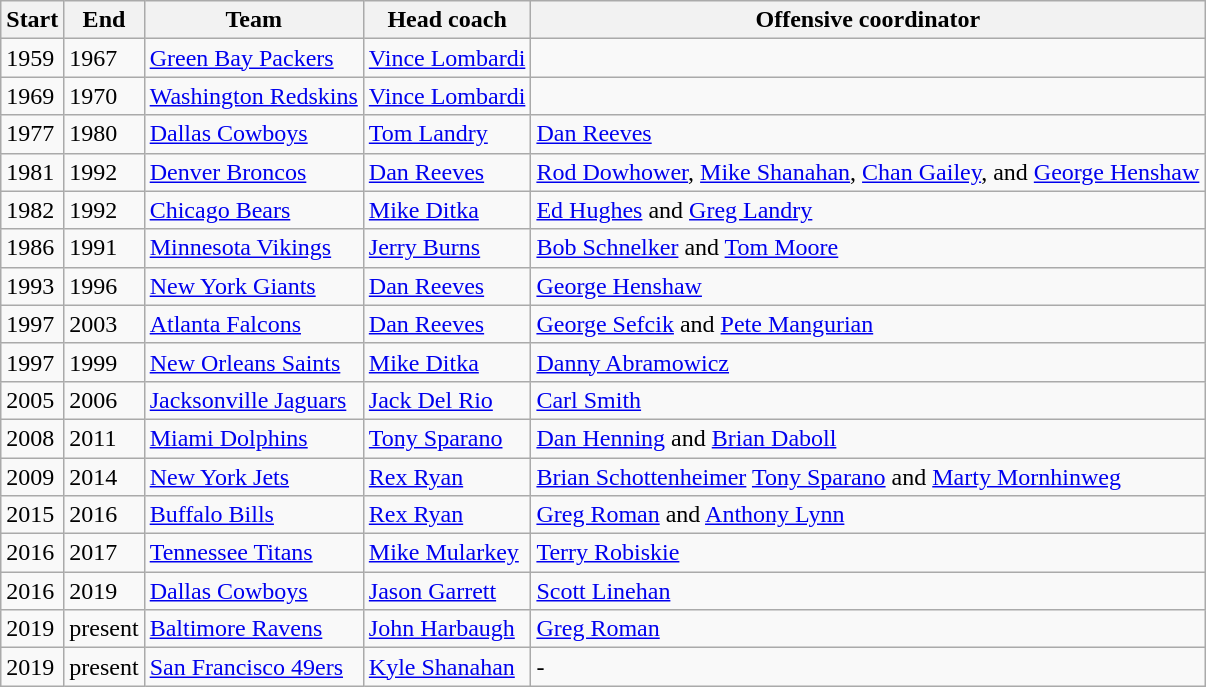<table class="wikitable sortable">
<tr>
<th>Start</th>
<th>End</th>
<th>Team</th>
<th>Head coach</th>
<th>Offensive coordinator</th>
</tr>
<tr>
<td>1959</td>
<td>1967</td>
<td><a href='#'>Green Bay Packers</a></td>
<td><a href='#'>Vince Lombardi</a></td>
<td></td>
</tr>
<tr>
<td>1969</td>
<td>1970</td>
<td><a href='#'>Washington Redskins</a></td>
<td><a href='#'>Vince Lombardi</a></td>
<td></td>
</tr>
<tr>
<td>1977</td>
<td>1980</td>
<td><a href='#'>Dallas Cowboys</a></td>
<td><a href='#'>Tom Landry</a></td>
<td><a href='#'>Dan Reeves</a></td>
</tr>
<tr>
<td>1981</td>
<td>1992</td>
<td><a href='#'>Denver Broncos</a></td>
<td><a href='#'>Dan Reeves</a></td>
<td><a href='#'>Rod Dowhower</a>, <a href='#'>Mike Shanahan</a>, <a href='#'>Chan Gailey</a>, and <a href='#'>George Henshaw</a></td>
</tr>
<tr>
<td>1982</td>
<td>1992</td>
<td><a href='#'>Chicago Bears</a></td>
<td><a href='#'>Mike Ditka</a></td>
<td><a href='#'>Ed Hughes</a> and <a href='#'>Greg Landry</a></td>
</tr>
<tr>
<td>1986</td>
<td>1991</td>
<td><a href='#'>Minnesota Vikings</a></td>
<td><a href='#'>Jerry Burns</a></td>
<td><a href='#'>Bob Schnelker</a> and <a href='#'>Tom Moore</a></td>
</tr>
<tr>
<td>1993</td>
<td>1996</td>
<td><a href='#'>New York Giants</a></td>
<td><a href='#'>Dan Reeves</a></td>
<td><a href='#'>George Henshaw</a></td>
</tr>
<tr>
<td>1997</td>
<td>2003</td>
<td><a href='#'>Atlanta Falcons</a></td>
<td><a href='#'>Dan Reeves</a></td>
<td><a href='#'>George Sefcik</a> and <a href='#'>Pete Mangurian</a></td>
</tr>
<tr>
<td>1997</td>
<td>1999</td>
<td><a href='#'>New Orleans Saints</a></td>
<td><a href='#'>Mike Ditka</a></td>
<td><a href='#'>Danny Abramowicz</a></td>
</tr>
<tr>
<td>2005</td>
<td>2006</td>
<td><a href='#'>Jacksonville Jaguars</a></td>
<td><a href='#'>Jack Del Rio</a></td>
<td><a href='#'>Carl Smith</a></td>
</tr>
<tr>
<td>2008</td>
<td>2011</td>
<td><a href='#'>Miami Dolphins</a></td>
<td><a href='#'>Tony Sparano</a></td>
<td><a href='#'>Dan Henning</a> and <a href='#'>Brian Daboll</a></td>
</tr>
<tr>
<td>2009</td>
<td>2014</td>
<td><a href='#'>New York Jets</a></td>
<td><a href='#'>Rex Ryan</a></td>
<td><a href='#'>Brian Schottenheimer</a> <a href='#'>Tony Sparano</a> and <a href='#'>Marty Mornhinweg</a></td>
</tr>
<tr>
<td>2015</td>
<td>2016</td>
<td><a href='#'>Buffalo Bills</a></td>
<td><a href='#'>Rex Ryan</a></td>
<td><a href='#'>Greg Roman</a> and <a href='#'>Anthony Lynn</a></td>
</tr>
<tr>
<td>2016</td>
<td>2017</td>
<td><a href='#'>Tennessee Titans</a></td>
<td><a href='#'>Mike Mularkey</a></td>
<td><a href='#'>Terry Robiskie</a></td>
</tr>
<tr>
<td>2016</td>
<td>2019</td>
<td><a href='#'>Dallas Cowboys</a></td>
<td><a href='#'>Jason Garrett</a></td>
<td><a href='#'>Scott Linehan</a></td>
</tr>
<tr>
<td>2019</td>
<td>present</td>
<td><a href='#'>Baltimore Ravens</a></td>
<td><a href='#'>John Harbaugh</a></td>
<td><a href='#'>Greg Roman</a></td>
</tr>
<tr>
<td>2019</td>
<td>present</td>
<td><a href='#'>San Francisco 49ers</a></td>
<td><a href='#'>Kyle Shanahan</a></td>
<td>-</td>
</tr>
</table>
